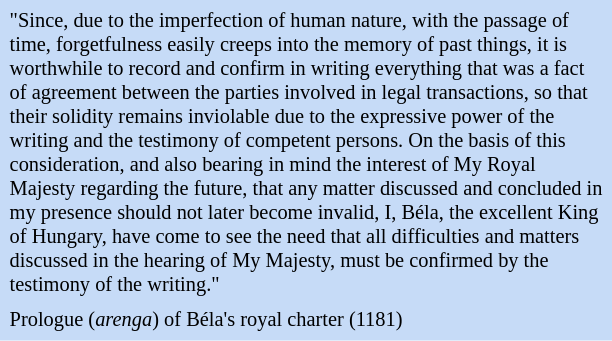<table class="toccolours" style="float: right; margin-left: 2em; margin-right: 1em; font-size: 85%; background:#c6dbf7; color:black; width:30em; max-width: 40%;" cellspacing="5">
<tr>
<td style="text-align: left;">"Since, due to the imperfection of human nature, with the passage of time, forgetfulness easily creeps into the memory of past things, it is worthwhile to record and confirm in writing everything that was a fact of agreement between the parties involved in legal transactions, so that their solidity remains inviolable due to the expressive power of the writing and the testimony of competent persons. On the basis of this consideration, and also bearing in mind the interest of My Royal Majesty regarding the future, that any matter discussed and concluded in my presence should not later become invalid, I, Béla, the excellent King of Hungary, have come to see the need that all difficulties and matters discussed in the hearing of My Majesty, must be confirmed by the testimony of the writing."</td>
</tr>
<tr>
<td style="text-align: left;">Prologue (<em>arenga</em>) of Béla's royal charter (1181)</td>
</tr>
</table>
